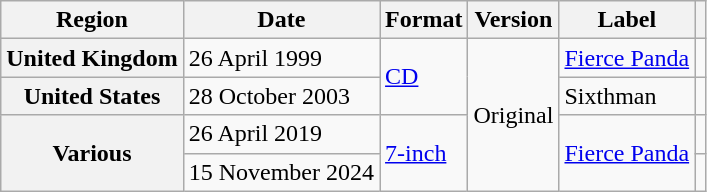<table class="wikitable plainrowheaders">
<tr>
<th scope="col">Region</th>
<th scope="col">Date</th>
<th scope="col">Format</th>
<th scope="col">Version</th>
<th scope="col">Label</th>
<th scope="col"></th>
</tr>
<tr>
<th scope="row">United Kingdom</th>
<td>26 April 1999</td>
<td rowspan="2"><a href='#'>CD</a></td>
<td rowspan="4">Original</td>
<td><a href='#'>Fierce Panda</a></td>
<td style="text-align:center;"></td>
</tr>
<tr>
<th scope="row">United States</th>
<td>28 October 2003</td>
<td>Sixthman</td>
<td style="text-align:center;"></td>
</tr>
<tr>
<th rowspan="2" scope="row">Various</th>
<td>26 April 2019</td>
<td rowspan="2"><a href='#'>7-inch</a></td>
<td rowspan="2"><a href='#'>Fierce Panda</a></td>
<td style="text-align:center;"></td>
</tr>
<tr>
<td>15 November 2024</td>
<td style="text-align:center;"></td>
</tr>
</table>
